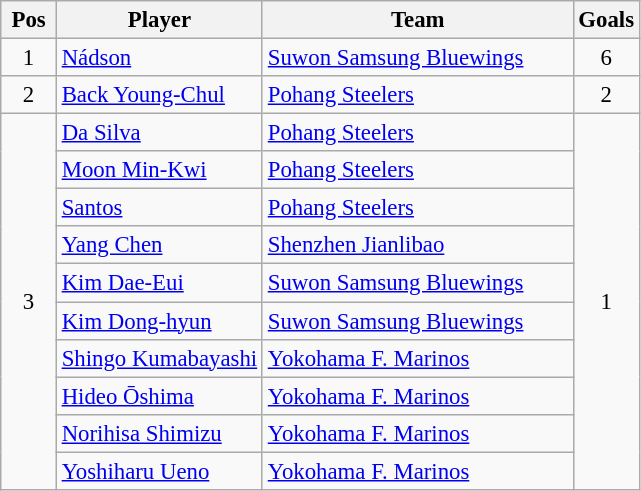<table class="wikitable" style="text-align:center; font-size:95%;">
<tr>
<th width=30 abbr="Position">Pos</th>
<th>Player</th>
<th width=200>Team</th>
<th>Goals</th>
</tr>
<tr>
<td>1</td>
<td align=left> <a href='#'>Nádson</a></td>
<td align=left> <a href='#'>Suwon Samsung Bluewings</a></td>
<td>6</td>
</tr>
<tr>
<td>2</td>
<td align=left> <a href='#'>Back Young-Chul</a></td>
<td align=left> <a href='#'>Pohang Steelers</a></td>
<td>2</td>
</tr>
<tr>
<td rowspan=10>3</td>
<td align=left> <a href='#'>Da Silva</a></td>
<td align=left> <a href='#'>Pohang Steelers</a></td>
<td rowspan=10>1</td>
</tr>
<tr>
<td align=left> <a href='#'>Moon Min-Kwi</a></td>
<td align=left> <a href='#'>Pohang Steelers</a></td>
</tr>
<tr>
<td align=left> <a href='#'>Santos</a></td>
<td align=left> <a href='#'>Pohang Steelers</a></td>
</tr>
<tr>
<td align=left> <a href='#'>Yang Chen</a></td>
<td align=left> <a href='#'>Shenzhen Jianlibao</a></td>
</tr>
<tr>
<td align=left> <a href='#'>Kim Dae-Eui</a></td>
<td align=left> <a href='#'>Suwon Samsung Bluewings</a></td>
</tr>
<tr>
<td align=left> <a href='#'>Kim Dong-hyun</a></td>
<td align=left> <a href='#'>Suwon Samsung Bluewings</a></td>
</tr>
<tr>
<td align=left> <a href='#'>Shingo Kumabayashi</a></td>
<td align=left> <a href='#'>Yokohama F. Marinos</a></td>
</tr>
<tr>
<td align=left> <a href='#'>Hideo Ōshima</a></td>
<td align=left> <a href='#'>Yokohama F. Marinos</a></td>
</tr>
<tr>
<td align=left> <a href='#'>Norihisa Shimizu</a></td>
<td align=left> <a href='#'>Yokohama F. Marinos</a></td>
</tr>
<tr>
<td align=left> <a href='#'>Yoshiharu Ueno</a></td>
<td align=left> <a href='#'>Yokohama F. Marinos</a></td>
</tr>
</table>
